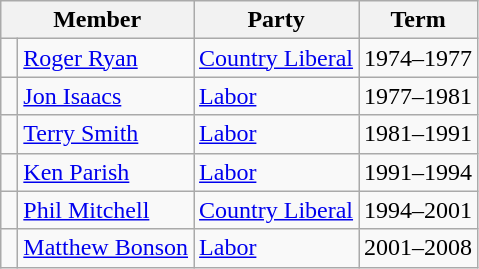<table class="wikitable">
<tr>
<th colspan="2">Member</th>
<th>Party</th>
<th>Term</th>
</tr>
<tr>
<td> </td>
<td><a href='#'>Roger Ryan</a></td>
<td><a href='#'>Country Liberal</a></td>
<td>1974–1977</td>
</tr>
<tr>
<td> </td>
<td><a href='#'>Jon Isaacs</a></td>
<td><a href='#'>Labor</a></td>
<td>1977–1981</td>
</tr>
<tr>
<td> </td>
<td><a href='#'>Terry Smith</a></td>
<td><a href='#'>Labor</a></td>
<td>1981–1991</td>
</tr>
<tr>
<td> </td>
<td><a href='#'>Ken Parish</a></td>
<td><a href='#'>Labor</a></td>
<td>1991–1994</td>
</tr>
<tr>
<td> </td>
<td><a href='#'>Phil Mitchell</a></td>
<td><a href='#'>Country Liberal</a></td>
<td>1994–2001</td>
</tr>
<tr>
<td> </td>
<td><a href='#'>Matthew Bonson</a></td>
<td><a href='#'>Labor</a></td>
<td>2001–2008</td>
</tr>
</table>
